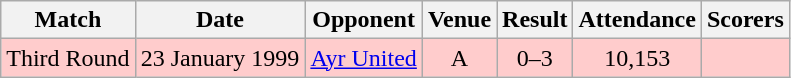<table class="wikitable" style="font-size:100%; text-align:center">
<tr>
<th>Match</th>
<th>Date</th>
<th>Opponent</th>
<th>Venue</th>
<th>Result</th>
<th>Attendance</th>
<th>Scorers</th>
</tr>
<tr style="background: #FFCCCC;">
<td>Third Round</td>
<td>23 January 1999</td>
<td><a href='#'>Ayr United</a></td>
<td>A</td>
<td>0–3</td>
<td>10,153</td>
<td></td>
</tr>
</table>
